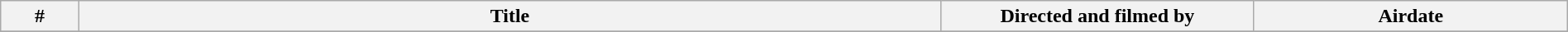<table class="wikitable plainrowheaders" width="100%">
<tr>
<th width="5%">#</th>
<th width="55%">Title</th>
<th width="20%">Directed and filmed by</th>
<th width="20%">Airdate</th>
</tr>
<tr>
</tr>
</table>
